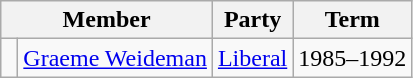<table class="wikitable">
<tr>
<th colspan="2">Member</th>
<th>Party</th>
<th>Term</th>
</tr>
<tr>
<td> </td>
<td><a href='#'>Graeme Weideman</a></td>
<td><a href='#'>Liberal</a></td>
<td>1985–1992</td>
</tr>
</table>
